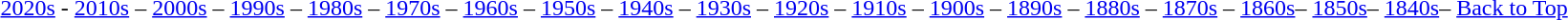<table class="toccolours" align="centre">
<tr>
<td><br><a href='#'>2020s</a>
-
<a href='#'>2010s</a> – <a href='#'>2000s</a> – <a href='#'>1990s</a> – <a href='#'>1980s</a> – <a href='#'>1970s</a> – <a href='#'>1960s</a> – <a href='#'>1950s</a> – <a href='#'>1940s</a> – <a href='#'>1930s</a> – <a href='#'>1920s</a> – <a href='#'>1910s</a> – <a href='#'>1900s</a> – <a href='#'>1890s</a> – <a href='#'>1880s</a> – <a href='#'>1870s</a> – <a href='#'>1860s</a>– <a href='#'>1850s</a>– <a href='#'>1840s</a>– <a href='#'>Back to Top</a></td>
</tr>
</table>
